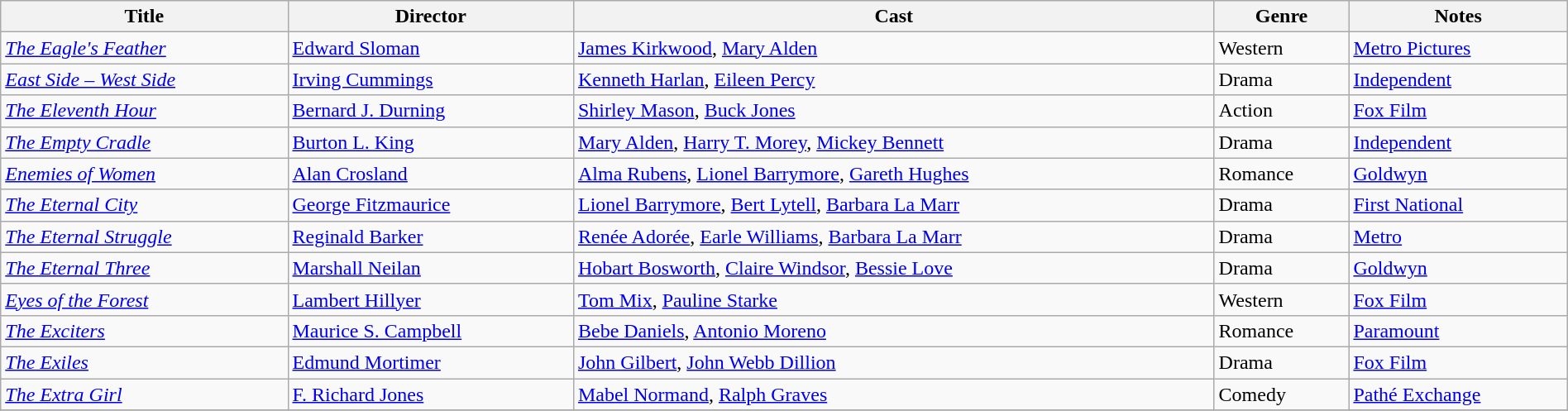<table class="wikitable" width= "100%">
<tr>
<th>Title</th>
<th>Director</th>
<th>Cast</th>
<th>Genre</th>
<th>Notes</th>
</tr>
<tr>
<td><em><a href='#'>The Eagle's Feather</a></em></td>
<td><a href='#'>Edward Sloman</a></td>
<td><a href='#'>James Kirkwood</a>, <a href='#'>Mary Alden</a></td>
<td>Western</td>
<td><a href='#'>Metro Pictures</a></td>
</tr>
<tr>
<td><em><a href='#'>East Side – West Side</a></em></td>
<td><a href='#'>Irving Cummings</a></td>
<td><a href='#'>Kenneth Harlan</a>, <a href='#'>Eileen Percy</a></td>
<td>Drama</td>
<td><a href='#'>Independent</a></td>
</tr>
<tr>
<td><em><a href='#'>The Eleventh Hour</a></em></td>
<td><a href='#'>Bernard J. Durning</a></td>
<td><a href='#'>Shirley Mason</a>, <a href='#'>Buck Jones</a></td>
<td>Action</td>
<td><a href='#'>Fox Film</a></td>
</tr>
<tr>
<td><em><a href='#'>The Empty Cradle</a></em></td>
<td><a href='#'>Burton L. King</a></td>
<td><a href='#'>Mary Alden</a>, <a href='#'>Harry T. Morey</a>, <a href='#'>Mickey Bennett</a></td>
<td>Drama</td>
<td><a href='#'>Independent</a></td>
</tr>
<tr>
<td><em><a href='#'>Enemies of Women</a></em></td>
<td><a href='#'>Alan Crosland</a></td>
<td><a href='#'>Alma Rubens</a>, <a href='#'>Lionel Barrymore</a>, <a href='#'>Gareth Hughes</a></td>
<td>Romance</td>
<td><a href='#'>Goldwyn</a></td>
</tr>
<tr>
<td><em><a href='#'>The Eternal City</a></em></td>
<td><a href='#'>George Fitzmaurice</a></td>
<td><a href='#'>Lionel Barrymore</a>, <a href='#'>Bert Lytell</a>, <a href='#'>Barbara La Marr</a></td>
<td>Drama</td>
<td><a href='#'>First National</a></td>
</tr>
<tr>
<td><em><a href='#'>The Eternal Struggle</a></em></td>
<td><a href='#'>Reginald Barker</a></td>
<td><a href='#'>Renée Adorée</a>, <a href='#'>Earle Williams</a>, <a href='#'>Barbara La Marr</a></td>
<td>Drama</td>
<td><a href='#'>Metro</a></td>
</tr>
<tr>
<td><em><a href='#'>The Eternal Three</a></em></td>
<td><a href='#'>Marshall Neilan</a></td>
<td><a href='#'>Hobart Bosworth</a>, <a href='#'>Claire Windsor</a>, <a href='#'>Bessie Love</a></td>
<td>Drama</td>
<td><a href='#'>Goldwyn</a></td>
</tr>
<tr>
<td><em><a href='#'>Eyes of the Forest</a></em></td>
<td><a href='#'>Lambert Hillyer</a></td>
<td><a href='#'>Tom Mix</a>, <a href='#'>Pauline Starke</a></td>
<td>Western</td>
<td><a href='#'>Fox Film</a></td>
</tr>
<tr>
<td><em><a href='#'>The Exciters</a></em></td>
<td><a href='#'>Maurice S. Campbell</a></td>
<td><a href='#'>Bebe Daniels</a>, <a href='#'>Antonio Moreno</a></td>
<td>Romance</td>
<td><a href='#'>Paramount</a></td>
</tr>
<tr>
<td><em><a href='#'>The Exiles</a></em></td>
<td><a href='#'>Edmund Mortimer</a></td>
<td><a href='#'>John Gilbert</a>, <a href='#'>John Webb Dillion</a></td>
<td>Drama</td>
<td><a href='#'>Fox Film</a></td>
</tr>
<tr>
<td><em><a href='#'>The Extra Girl</a></em></td>
<td><a href='#'>F. Richard Jones</a></td>
<td><a href='#'>Mabel Normand</a>, <a href='#'>Ralph Graves</a></td>
<td>Comedy</td>
<td><a href='#'>Pathé Exchange</a></td>
</tr>
<tr>
</tr>
</table>
